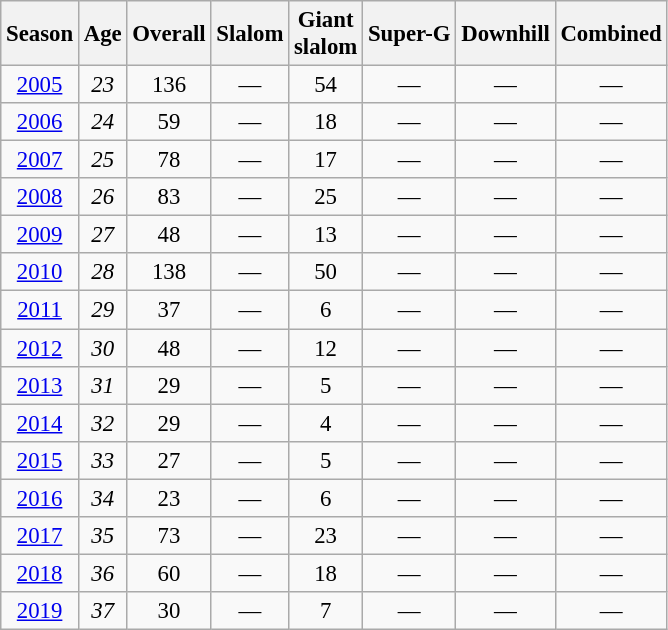<table class="wikitable" style="text-align:center; font-size:95%;">
<tr>
<th>Season</th>
<th>Age</th>
<th>Overall</th>
<th>Slalom</th>
<th>Giant<br>slalom</th>
<th>Super-G</th>
<th>Downhill</th>
<th>Combined</th>
</tr>
<tr>
<td><a href='#'>2005</a></td>
<td><em>23</em></td>
<td>136</td>
<td>—</td>
<td>54</td>
<td>—</td>
<td>—</td>
<td>—</td>
</tr>
<tr>
<td><a href='#'>2006</a></td>
<td><em>24</em></td>
<td>59</td>
<td>—</td>
<td>18</td>
<td>—</td>
<td>—</td>
<td>—</td>
</tr>
<tr>
<td><a href='#'>2007</a></td>
<td><em>25</em></td>
<td>78</td>
<td>—</td>
<td>17</td>
<td>—</td>
<td>—</td>
<td>—</td>
</tr>
<tr>
<td><a href='#'>2008</a></td>
<td><em>26</em></td>
<td>83</td>
<td>—</td>
<td>25</td>
<td>—</td>
<td>—</td>
<td>—</td>
</tr>
<tr>
<td><a href='#'>2009</a></td>
<td><em>27</em></td>
<td>48</td>
<td>—</td>
<td>13</td>
<td>—</td>
<td>—</td>
<td>—</td>
</tr>
<tr>
<td><a href='#'>2010</a></td>
<td><em>28</em></td>
<td>138</td>
<td>—</td>
<td>50</td>
<td>—</td>
<td>—</td>
<td>—</td>
</tr>
<tr>
<td><a href='#'>2011</a></td>
<td><em>29</em></td>
<td>37</td>
<td>—</td>
<td>6</td>
<td>—</td>
<td>—</td>
<td>—</td>
</tr>
<tr>
<td><a href='#'>2012</a></td>
<td><em>30</em></td>
<td>48</td>
<td>—</td>
<td>12</td>
<td>—</td>
<td>—</td>
<td>—</td>
</tr>
<tr>
<td><a href='#'>2013</a></td>
<td><em>31</em></td>
<td>29</td>
<td>—</td>
<td>5</td>
<td>—</td>
<td>—</td>
<td>—</td>
</tr>
<tr>
<td><a href='#'>2014</a></td>
<td><em>32</em></td>
<td>29</td>
<td>—</td>
<td>4</td>
<td>—</td>
<td>—</td>
<td>—</td>
</tr>
<tr>
<td><a href='#'>2015</a></td>
<td><em>33</em></td>
<td>27</td>
<td>—</td>
<td>5</td>
<td>—</td>
<td>—</td>
<td>—</td>
</tr>
<tr>
<td><a href='#'>2016</a></td>
<td><em>34</em></td>
<td>23</td>
<td>—</td>
<td>6</td>
<td>—</td>
<td>—</td>
<td>—</td>
</tr>
<tr>
<td><a href='#'>2017</a></td>
<td><em>35</em></td>
<td>73</td>
<td>—</td>
<td>23</td>
<td>—</td>
<td>—</td>
<td>—</td>
</tr>
<tr>
<td><a href='#'>2018</a></td>
<td><em>36</em></td>
<td>60</td>
<td>—</td>
<td>18</td>
<td>—</td>
<td>—</td>
<td>—</td>
</tr>
<tr>
<td><a href='#'>2019</a></td>
<td><em>37</em></td>
<td>30</td>
<td>—</td>
<td>7</td>
<td>—</td>
<td>—</td>
<td>—</td>
</tr>
</table>
